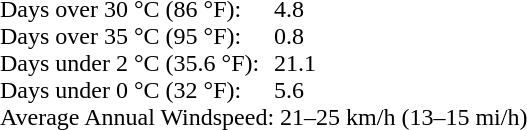<table border="0" cellpadding="0" cellspacing="0">
<tr ---->
<td>Days over 30 °C (86 °F):</td>
<td>4.8</td>
</tr>
<tr ---->
<td>Days over 35 °C (95 °F):</td>
<td>0.8</td>
</tr>
<tr ---->
<td>Days under 2 °C (35.6 °F):</td>
<td>21.1</td>
</tr>
<tr ---->
<td>Days under 0 °C (32 °F):</td>
<td>5.6</td>
</tr>
<tr ---->
<td>Average Annual Windspeed:</td>
<td> 21–25 km/h (13–15 mi/h)</td>
</tr>
</table>
